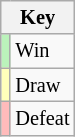<table class="wikitable" style="font-size: 85%">
<tr>
<th colspan="2">Key</th>
</tr>
<tr>
<td bgcolor=#BBF3BB></td>
<td>Win</td>
</tr>
<tr>
<td bgcolor=#FFFFBB></td>
<td>Draw</td>
</tr>
<tr>
<td bgcolor=#FFBBBB></td>
<td>Defeat</td>
</tr>
</table>
